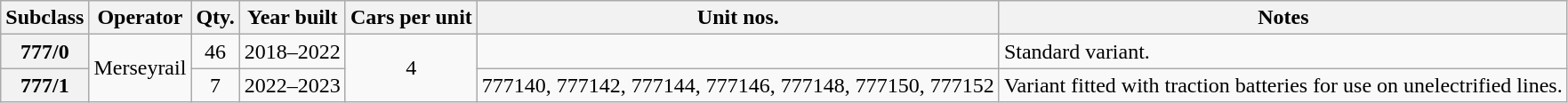<table class="wikitable">
<tr>
<th>Subclass</th>
<th>Operator</th>
<th>Qty.</th>
<th>Year built</th>
<th>Cars per unit</th>
<th>Unit nos.</th>
<th>Notes</th>
</tr>
<tr>
<th>777/0</th>
<td rowspan=2>Merseyrail</td>
<td align=center>46</td>
<td align=center>2018–2022</td>
<td rowspan=2 align=center>4</td>
<td></td>
<td>Standard variant.</td>
</tr>
<tr>
<th>777/1</th>
<td align=center>7</td>
<td align=center>2022–2023</td>
<td>777140, 777142, 777144, 777146, 777148, 777150, 777152</td>
<td>Variant fitted with traction batteries for use on unelectrified lines.</td>
</tr>
</table>
